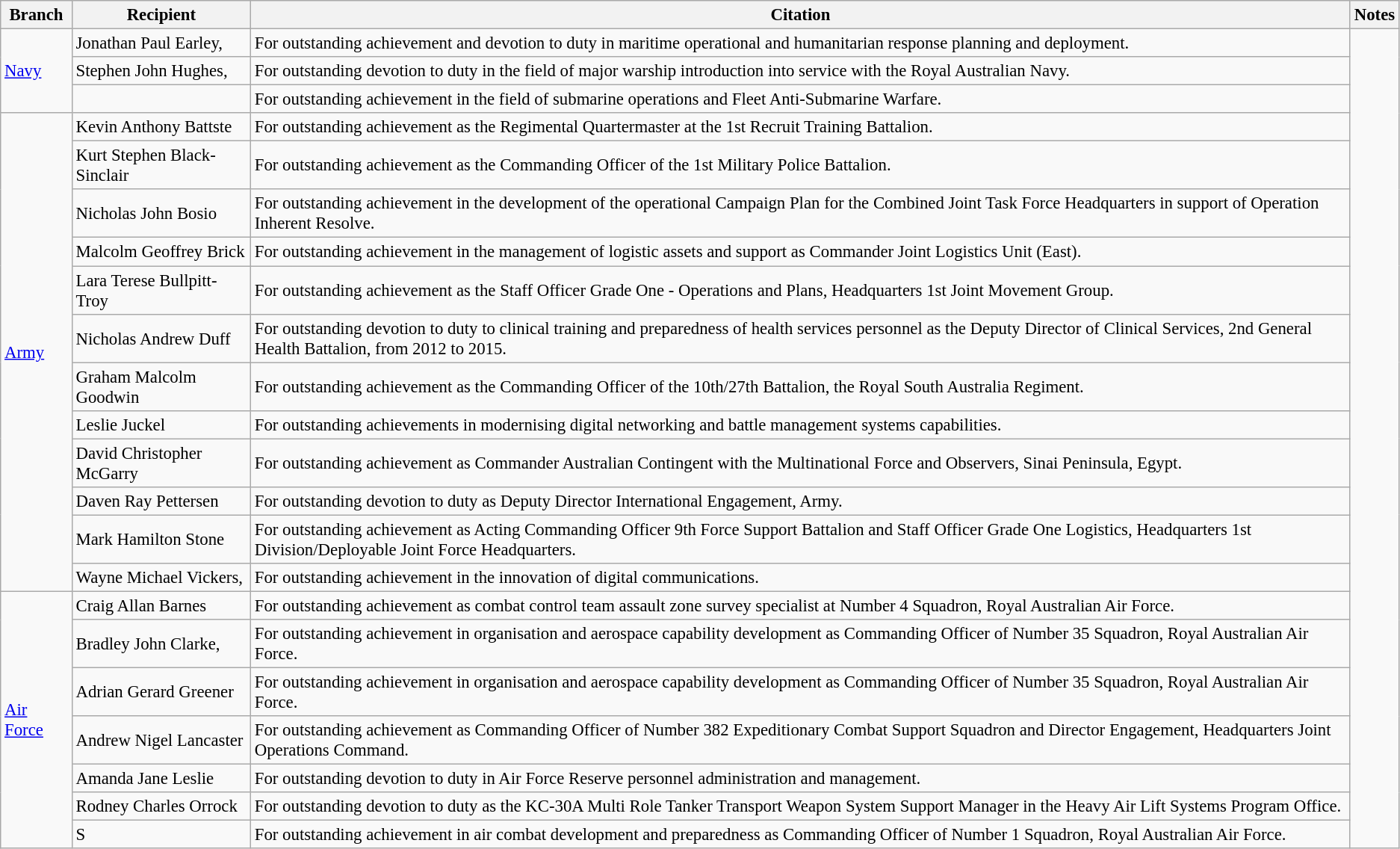<table class="wikitable" style="font-size:95%;">
<tr>
<th>Branch</th>
<th>Recipient</th>
<th>Citation</th>
<th>Notes</th>
</tr>
<tr>
<td rowspan=3><a href='#'>Navy</a></td>
<td> Jonathan Paul Earley, </td>
<td>For outstanding achievement and devotion to duty in maritime operational and humanitarian response planning and deployment.</td>
<td rowspan=22></td>
</tr>
<tr>
<td> Stephen John Hughes, </td>
<td>For outstanding devotion to duty in the field of major warship introduction into service with the Royal Australian Navy.</td>
</tr>
<tr>
<td></td>
<td>For outstanding achievement in the field of submarine operations and Fleet Anti-Submarine Warfare.</td>
</tr>
<tr>
<td rowspan=12><a href='#'>Army</a></td>
<td> Kevin Anthony Battste</td>
<td>For outstanding achievement as the Regimental Quartermaster at the 1st Recruit Training Battalion.</td>
</tr>
<tr>
<td> Kurt Stephen Black-Sinclair</td>
<td>For outstanding achievement as the Commanding Officer of the 1st Military Police Battalion.</td>
</tr>
<tr>
<td> Nicholas John Bosio</td>
<td>For outstanding achievement in the development of the operational Campaign Plan for the Combined Joint Task Force Headquarters in support of Operation Inherent Resolve.</td>
</tr>
<tr>
<td>  Malcolm Geoffrey Brick</td>
<td>For outstanding achievement in the management of logistic assets and support as Commander Joint Logistics Unit (East).</td>
</tr>
<tr>
<td> Lara Terese Bullpitt-Troy</td>
<td>For outstanding achievement as the Staff Officer Grade One - Operations and Plans, Headquarters 1st Joint Movement Group.</td>
</tr>
<tr>
<td> Nicholas Andrew Duff</td>
<td>For outstanding devotion to duty to clinical training and preparedness of health services personnel as the Deputy Director of Clinical Services, 2nd General Health Battalion, from 2012 to 2015.</td>
</tr>
<tr>
<td> Graham Malcolm Goodwin</td>
<td>For outstanding achievement as the Commanding Officer of the 10th/27th Battalion, the Royal South Australia Regiment.</td>
</tr>
<tr>
<td> Leslie Juckel</td>
<td>For outstanding achievements in modernising digital networking and battle management systems capabilities.</td>
</tr>
<tr>
<td> David Christopher McGarry</td>
<td>For outstanding achievement as Commander Australian Contingent with the Multinational Force and Observers, Sinai Peninsula, Egypt.</td>
</tr>
<tr>
<td> Daven Ray Pettersen</td>
<td>For outstanding devotion to duty as Deputy Director International Engagement, Army.</td>
</tr>
<tr>
<td> Mark Hamilton Stone</td>
<td>For outstanding achievement as Acting Commanding Officer 9th Force Support Battalion and Staff Officer Grade One Logistics, Headquarters 1st Division/Deployable Joint Force Headquarters.</td>
</tr>
<tr>
<td> Wayne Michael Vickers, </td>
<td>For outstanding achievement in the innovation of digital communications.</td>
</tr>
<tr>
<td rowspan=7><a href='#'>Air Force</a></td>
<td> Craig Allan Barnes</td>
<td>For outstanding achievement as combat control team assault zone survey specialist at Number 4 Squadron, Royal Australian Air Force.</td>
</tr>
<tr>
<td> Bradley John Clarke, </td>
<td>For outstanding achievement in organisation and aerospace capability development as Commanding Officer of Number 35 Squadron, Royal Australian Air Force.</td>
</tr>
<tr>
<td> Adrian Gerard Greener</td>
<td>For outstanding achievement in organisation and aerospace capability development as Commanding Officer of Number 35 Squadron, Royal Australian Air Force.</td>
</tr>
<tr>
<td> Andrew Nigel Lancaster</td>
<td>For outstanding achievement as Commanding Officer of Number 382 Expeditionary Combat Support Squadron and Director Engagement, Headquarters Joint Operations Command.</td>
</tr>
<tr>
<td> Amanda Jane Leslie</td>
<td>For outstanding devotion to duty in Air Force Reserve personnel administration and management.</td>
</tr>
<tr>
<td> Rodney Charles Orrock</td>
<td>For outstanding devotion to duty as the KC-30A Multi Role Tanker Transport Weapon System Support Manager in the Heavy Air Lift Systems Program Office.</td>
</tr>
<tr>
<td> S</td>
<td>For outstanding achievement in air combat development and preparedness as Commanding Officer of Number 1 Squadron, Royal Australian Air Force.</td>
</tr>
</table>
